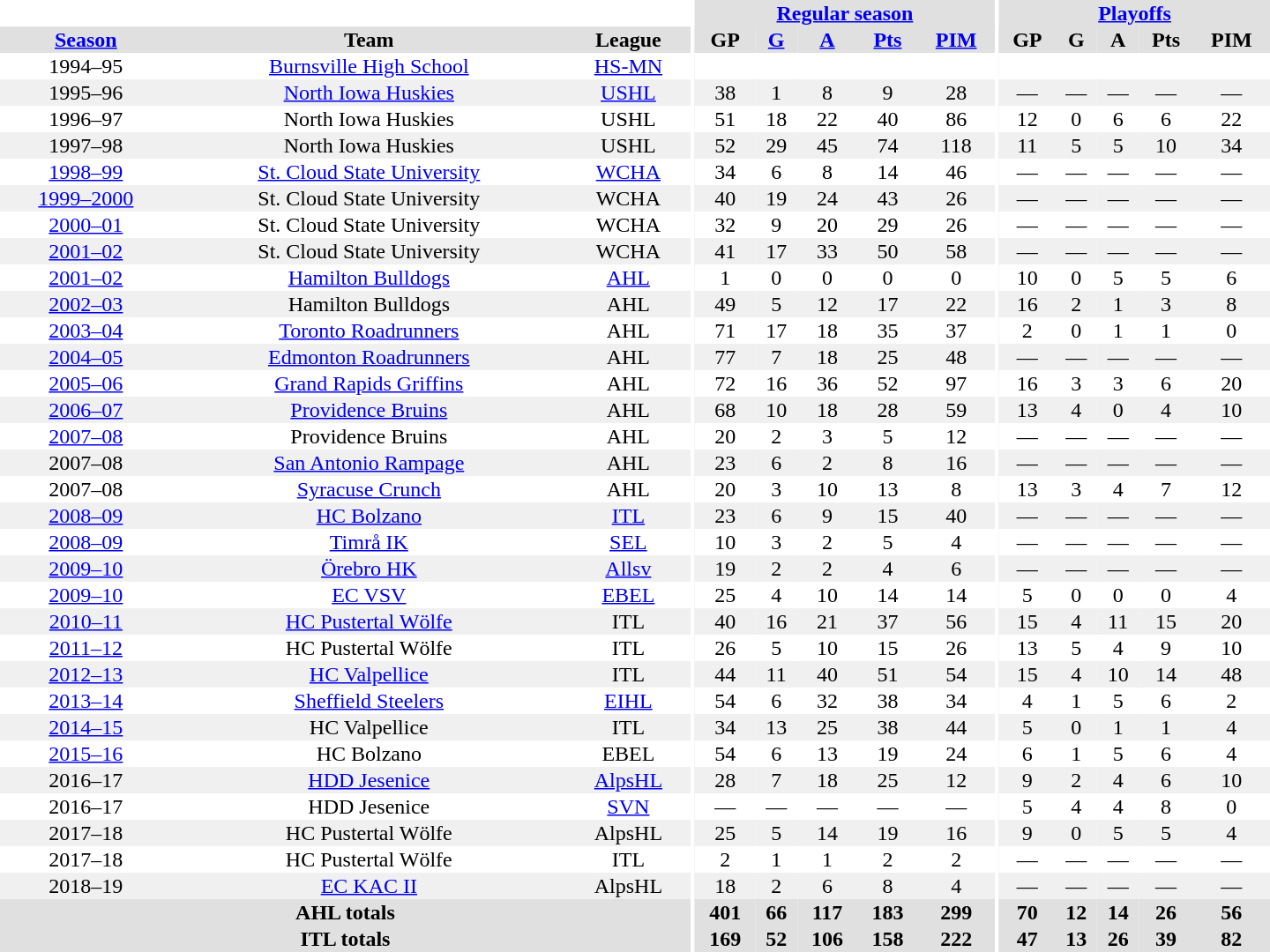<table border="0" cellpadding="1" cellspacing="0" style="text-align:center; width:60em">
<tr bgcolor="#e0e0e0">
<th colspan="3" bgcolor="#ffffff"></th>
<th rowspan="99" bgcolor="#ffffff"></th>
<th colspan="5"><a href='#'>Regular season</a></th>
<th rowspan="99" bgcolor="#ffffff"></th>
<th colspan="5"><a href='#'>Playoffs</a></th>
</tr>
<tr bgcolor="#e0e0e0">
<th><a href='#'>Season</a></th>
<th>Team</th>
<th>League</th>
<th>GP</th>
<th><a href='#'>G</a></th>
<th><a href='#'>A</a></th>
<th><a href='#'>Pts</a></th>
<th><a href='#'>PIM</a></th>
<th>GP</th>
<th>G</th>
<th>A</th>
<th>Pts</th>
<th>PIM</th>
</tr>
<tr>
<td>1994–95</td>
<td><a href='#'>Burnsville High School</a></td>
<td><a href='#'>HS-MN</a></td>
<td></td>
<td></td>
<td></td>
<td></td>
<td></td>
<td></td>
<td></td>
<td></td>
<td></td>
<td></td>
</tr>
<tr bgcolor="#f0f0f0">
<td>1995–96</td>
<td><a href='#'>North Iowa Huskies</a></td>
<td><a href='#'>USHL</a></td>
<td>38</td>
<td>1</td>
<td>8</td>
<td>9</td>
<td>28</td>
<td>—</td>
<td>—</td>
<td>—</td>
<td>—</td>
<td>—</td>
</tr>
<tr>
<td>1996–97</td>
<td>North Iowa Huskies</td>
<td>USHL</td>
<td>51</td>
<td>18</td>
<td>22</td>
<td>40</td>
<td>86</td>
<td>12</td>
<td>0</td>
<td>6</td>
<td>6</td>
<td>22</td>
</tr>
<tr bgcolor="#f0f0f0">
<td>1997–98</td>
<td>North Iowa Huskies</td>
<td>USHL</td>
<td>52</td>
<td>29</td>
<td>45</td>
<td>74</td>
<td>118</td>
<td>11</td>
<td>5</td>
<td>5</td>
<td>10</td>
<td>34</td>
</tr>
<tr>
<td><a href='#'>1998–99</a></td>
<td><a href='#'>St. Cloud State University</a></td>
<td><a href='#'>WCHA</a></td>
<td>34</td>
<td>6</td>
<td>8</td>
<td>14</td>
<td>46</td>
<td>—</td>
<td>—</td>
<td>—</td>
<td>—</td>
<td>—</td>
</tr>
<tr bgcolor="#f0f0f0">
<td><a href='#'>1999–2000</a></td>
<td>St. Cloud State University</td>
<td>WCHA</td>
<td>40</td>
<td>19</td>
<td>24</td>
<td>43</td>
<td>26</td>
<td>—</td>
<td>—</td>
<td>—</td>
<td>—</td>
<td>—</td>
</tr>
<tr>
<td><a href='#'>2000–01</a></td>
<td>St. Cloud State University</td>
<td>WCHA</td>
<td>32</td>
<td>9</td>
<td>20</td>
<td>29</td>
<td>26</td>
<td>—</td>
<td>—</td>
<td>—</td>
<td>—</td>
<td>—</td>
</tr>
<tr bgcolor="#f0f0f0">
<td><a href='#'>2001–02</a></td>
<td>St. Cloud State University</td>
<td>WCHA</td>
<td>41</td>
<td>17</td>
<td>33</td>
<td>50</td>
<td>58</td>
<td>—</td>
<td>—</td>
<td>—</td>
<td>—</td>
<td>—</td>
</tr>
<tr>
<td><a href='#'>2001–02</a></td>
<td><a href='#'>Hamilton Bulldogs</a></td>
<td><a href='#'>AHL</a></td>
<td>1</td>
<td>0</td>
<td>0</td>
<td>0</td>
<td>0</td>
<td>10</td>
<td>0</td>
<td>5</td>
<td>5</td>
<td>6</td>
</tr>
<tr bgcolor="#f0f0f0">
<td><a href='#'>2002–03</a></td>
<td>Hamilton Bulldogs</td>
<td>AHL</td>
<td>49</td>
<td>5</td>
<td>12</td>
<td>17</td>
<td>22</td>
<td>16</td>
<td>2</td>
<td>1</td>
<td>3</td>
<td>8</td>
</tr>
<tr>
<td><a href='#'>2003–04</a></td>
<td><a href='#'>Toronto Roadrunners</a></td>
<td>AHL</td>
<td>71</td>
<td>17</td>
<td>18</td>
<td>35</td>
<td>37</td>
<td>2</td>
<td>0</td>
<td>1</td>
<td>1</td>
<td>0</td>
</tr>
<tr bgcolor="#f0f0f0">
<td><a href='#'>2004–05</a></td>
<td><a href='#'>Edmonton Roadrunners</a></td>
<td>AHL</td>
<td>77</td>
<td>7</td>
<td>18</td>
<td>25</td>
<td>48</td>
<td>—</td>
<td>—</td>
<td>—</td>
<td>—</td>
<td>—</td>
</tr>
<tr>
<td><a href='#'>2005–06</a></td>
<td><a href='#'>Grand Rapids Griffins</a></td>
<td>AHL</td>
<td>72</td>
<td>16</td>
<td>36</td>
<td>52</td>
<td>97</td>
<td>16</td>
<td>3</td>
<td>3</td>
<td>6</td>
<td>20</td>
</tr>
<tr bgcolor="#f0f0f0">
<td><a href='#'>2006–07</a></td>
<td><a href='#'>Providence Bruins</a></td>
<td>AHL</td>
<td>68</td>
<td>10</td>
<td>18</td>
<td>28</td>
<td>59</td>
<td>13</td>
<td>4</td>
<td>0</td>
<td>4</td>
<td>10</td>
</tr>
<tr>
<td><a href='#'>2007–08</a></td>
<td>Providence Bruins</td>
<td>AHL</td>
<td>20</td>
<td>2</td>
<td>3</td>
<td>5</td>
<td>12</td>
<td>—</td>
<td>—</td>
<td>—</td>
<td>—</td>
<td>—</td>
</tr>
<tr bgcolor="#f0f0f0">
<td>2007–08</td>
<td><a href='#'>San Antonio Rampage</a></td>
<td>AHL</td>
<td>23</td>
<td>6</td>
<td>2</td>
<td>8</td>
<td>16</td>
<td>—</td>
<td>—</td>
<td>—</td>
<td>—</td>
<td>—</td>
</tr>
<tr>
<td>2007–08</td>
<td><a href='#'>Syracuse Crunch</a></td>
<td>AHL</td>
<td>20</td>
<td>3</td>
<td>10</td>
<td>13</td>
<td>8</td>
<td>13</td>
<td>3</td>
<td>4</td>
<td>7</td>
<td>12</td>
</tr>
<tr bgcolor="#f0f0f0">
<td><a href='#'>2008–09</a></td>
<td><a href='#'>HC Bolzano</a></td>
<td><a href='#'>ITL</a></td>
<td>23</td>
<td>6</td>
<td>9</td>
<td>15</td>
<td>40</td>
<td>—</td>
<td>—</td>
<td>—</td>
<td>—</td>
<td>—</td>
</tr>
<tr>
<td><a href='#'>2008–09</a></td>
<td><a href='#'>Timrå IK</a></td>
<td><a href='#'>SEL</a></td>
<td>10</td>
<td>3</td>
<td>2</td>
<td>5</td>
<td>4</td>
<td>—</td>
<td>—</td>
<td>—</td>
<td>—</td>
<td>—</td>
</tr>
<tr bgcolor="#f0f0f0">
<td><a href='#'>2009–10</a></td>
<td><a href='#'>Örebro HK</a></td>
<td><a href='#'>Allsv</a></td>
<td>19</td>
<td>2</td>
<td>2</td>
<td>4</td>
<td>6</td>
<td>—</td>
<td>—</td>
<td>—</td>
<td>—</td>
<td>—</td>
</tr>
<tr>
<td><a href='#'>2009–10</a></td>
<td><a href='#'>EC VSV</a></td>
<td><a href='#'>EBEL</a></td>
<td>25</td>
<td>4</td>
<td>10</td>
<td>14</td>
<td>14</td>
<td>5</td>
<td>0</td>
<td>0</td>
<td>0</td>
<td>4</td>
</tr>
<tr bgcolor="#f0f0f0">
<td><a href='#'>2010–11</a></td>
<td><a href='#'>HC Pustertal Wölfe</a></td>
<td>ITL</td>
<td>40</td>
<td>16</td>
<td>21</td>
<td>37</td>
<td>56</td>
<td>15</td>
<td>4</td>
<td>11</td>
<td>15</td>
<td>20</td>
</tr>
<tr>
<td><a href='#'>2011–12</a></td>
<td>HC Pustertal Wölfe</td>
<td>ITL</td>
<td>26</td>
<td>5</td>
<td>10</td>
<td>15</td>
<td>26</td>
<td>13</td>
<td>5</td>
<td>4</td>
<td>9</td>
<td>10</td>
</tr>
<tr bgcolor="#f0f0f0">
<td><a href='#'>2012–13</a></td>
<td><a href='#'>HC Valpellice</a></td>
<td>ITL</td>
<td>44</td>
<td>11</td>
<td>40</td>
<td>51</td>
<td>54</td>
<td>15</td>
<td>4</td>
<td>10</td>
<td>14</td>
<td>48</td>
</tr>
<tr>
<td><a href='#'>2013–14</a></td>
<td><a href='#'>Sheffield Steelers</a></td>
<td><a href='#'>EIHL</a></td>
<td>54</td>
<td>6</td>
<td>32</td>
<td>38</td>
<td>34</td>
<td>4</td>
<td>1</td>
<td>5</td>
<td>6</td>
<td>2</td>
</tr>
<tr bgcolor="#f0f0f0">
<td><a href='#'>2014–15</a></td>
<td>HC Valpellice</td>
<td>ITL</td>
<td>34</td>
<td>13</td>
<td>25</td>
<td>38</td>
<td>44</td>
<td>5</td>
<td>0</td>
<td>1</td>
<td>1</td>
<td>4</td>
</tr>
<tr>
<td><a href='#'>2015–16</a></td>
<td>HC Bolzano</td>
<td>EBEL</td>
<td>54</td>
<td>6</td>
<td>13</td>
<td>19</td>
<td>24</td>
<td>6</td>
<td>1</td>
<td>5</td>
<td>6</td>
<td>4</td>
</tr>
<tr bgcolor="#f0f0f0">
<td>2016–17</td>
<td><a href='#'>HDD Jesenice</a></td>
<td><a href='#'>AlpsHL</a></td>
<td>28</td>
<td>7</td>
<td>18</td>
<td>25</td>
<td>12</td>
<td>9</td>
<td>2</td>
<td>4</td>
<td>6</td>
<td>10</td>
</tr>
<tr>
<td>2016–17</td>
<td>HDD Jesenice</td>
<td><a href='#'>SVN</a></td>
<td>—</td>
<td>—</td>
<td>—</td>
<td>—</td>
<td>—</td>
<td>5</td>
<td>4</td>
<td>4</td>
<td>8</td>
<td>0</td>
</tr>
<tr bgcolor="#f0f0f0">
<td>2017–18</td>
<td>HC Pustertal Wölfe</td>
<td>AlpsHL</td>
<td>25</td>
<td>5</td>
<td>14</td>
<td>19</td>
<td>16</td>
<td>9</td>
<td>0</td>
<td>5</td>
<td>5</td>
<td>4</td>
</tr>
<tr>
<td>2017–18</td>
<td>HC Pustertal Wölfe</td>
<td>ITL</td>
<td>2</td>
<td>1</td>
<td>1</td>
<td>2</td>
<td>2</td>
<td>—</td>
<td>—</td>
<td>—</td>
<td>—</td>
<td>—</td>
</tr>
<tr bgcolor="#f0f0f0">
<td>2018–19</td>
<td><a href='#'>EC KAC II</a></td>
<td>AlpsHL</td>
<td>18</td>
<td>2</td>
<td>6</td>
<td>8</td>
<td>4</td>
<td>—</td>
<td>—</td>
<td>—</td>
<td>—</td>
<td>—</td>
</tr>
<tr bgcolor="#e0e0e0">
<th colspan="3">AHL totals</th>
<th>401</th>
<th>66</th>
<th>117</th>
<th>183</th>
<th>299</th>
<th>70</th>
<th>12</th>
<th>14</th>
<th>26</th>
<th>56</th>
</tr>
<tr bgcolor="#e0e0e0">
<th colspan="3">ITL totals</th>
<th>169</th>
<th>52</th>
<th>106</th>
<th>158</th>
<th>222</th>
<th>47</th>
<th>13</th>
<th>26</th>
<th>39</th>
<th>82</th>
</tr>
</table>
